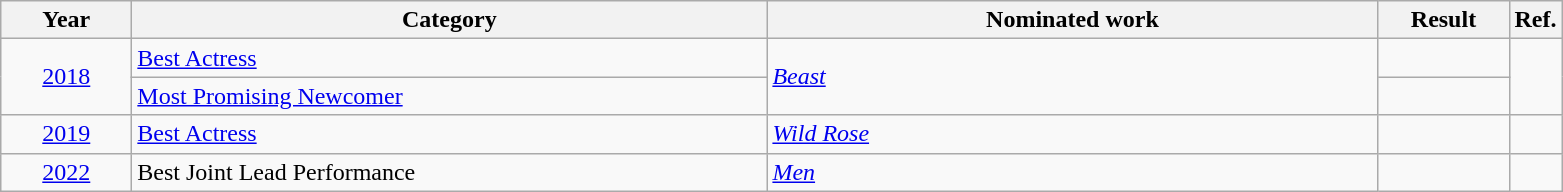<table class=wikitable>
<tr>
<th scope="col" style="width:5em;">Year</th>
<th scope="col" style="width:26em;">Category</th>
<th scope="col" style="width:25em;">Nominated work</th>
<th scope="col" style="width:5em;">Result</th>
<th>Ref.</th>
</tr>
<tr>
<td align="center" rowspan="2"><a href='#'>2018</a></td>
<td><a href='#'>Best Actress</a></td>
<td rowspan="2"><em><a href='#'>Beast</a></em></td>
<td></td>
<td rowspan="2" align="center"></td>
</tr>
<tr>
<td><a href='#'>Most Promising Newcomer</a></td>
<td></td>
</tr>
<tr>
<td align="center"><a href='#'>2019</a></td>
<td><a href='#'>Best Actress</a></td>
<td><em><a href='#'>Wild Rose</a></em></td>
<td></td>
<td align="center"></td>
</tr>
<tr>
<td align="center"><a href='#'>2022</a></td>
<td>Best Joint Lead Performance</td>
<td><em><a href='#'>Men</a></em></td>
<td></td>
<td align="center"></td>
</tr>
</table>
